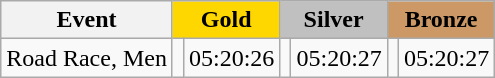<table class="wikitable">
<tr>
<th scope="col">Event</th>
<th scope="colgroup" style="background-color:gold;" colspan="2">Gold</th>
<th scope="colgroup" style="background-color:silver;" colspan="2">Silver</th>
<th scope="colgroup"  style="background-color:#cc9966;" colspan="2">Bronze</th>
</tr>
<tr>
<td>Road Race, Men</td>
<td></td>
<td>05:20:26</td>
<td></td>
<td>05:20:27</td>
<td></td>
<td>05:20:27</td>
</tr>
</table>
